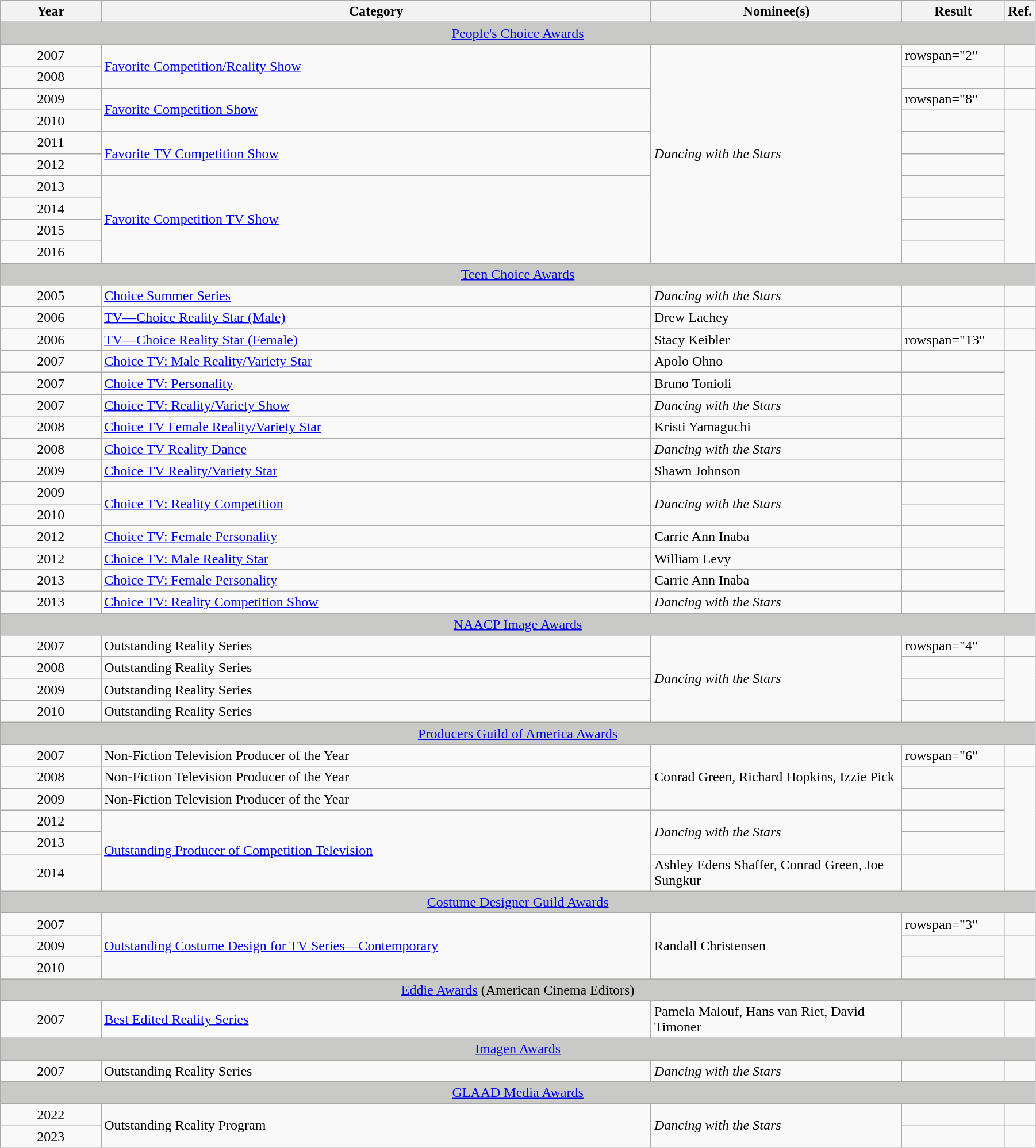<table class="wikitable" style="width:95%;">
<tr>
<th width=10%>Year</th>
<th width=55%>Category</th>
<th width=25%>Nominee(s)</th>
<th width=10%>Result</th>
<th>Ref.</th>
</tr>
<tr>
<td colspan="5" align="center" style="background:#c9cac8;"><a href='#'>People's Choice Awards</a></td>
</tr>
<tr>
<td style="text-align:center;">2007</td>
<td rowspan="2"><a href='#'>Favorite Competition/Reality Show</a></td>
<td rowspan="10"><em>Dancing with the Stars</em></td>
<td>rowspan="2" </td>
<td></td>
</tr>
<tr>
<td style="text-align:center;">2008</td>
<td></td>
</tr>
<tr>
<td style="text-align:center;">2009</td>
<td rowspan="2"><a href='#'>Favorite Competition Show</a></td>
<td>rowspan="8" </td>
<td></td>
</tr>
<tr>
<td style="text-align:center;">2010</td>
<td></td>
</tr>
<tr>
<td style="text-align:center;">2011</td>
<td rowspan="2"><a href='#'>Favorite TV Competition Show</a></td>
<td></td>
</tr>
<tr>
<td style="text-align:center;">2012</td>
<td></td>
</tr>
<tr>
<td style="text-align:center;">2013</td>
<td rowspan="4"><a href='#'>Favorite Competition TV Show</a></td>
<td></td>
</tr>
<tr>
<td style="text-align:center;">2014</td>
<td></td>
</tr>
<tr>
<td style="text-align:center;">2015</td>
<td></td>
</tr>
<tr>
<td style="text-align:center;">2016</td>
<td></td>
</tr>
<tr>
<td colspan="5" align="center" style="background:#c9cac8;"><a href='#'>Teen Choice Awards</a></td>
</tr>
<tr>
<td style="text-align:center;">2005</td>
<td><a href='#'>Choice Summer Series</a></td>
<td><em>Dancing with the Stars</em></td>
<td></td>
<td></td>
</tr>
<tr>
<td style="text-align:center;">2006</td>
<td><a href='#'>TV—Choice Reality Star (Male)</a></td>
<td>Drew Lachey</td>
<td></td>
<td></td>
</tr>
<tr>
<td style="text-align:center;">2006</td>
<td><a href='#'>TV—Choice Reality Star (Female)</a></td>
<td>Stacy Keibler</td>
<td>rowspan="13" </td>
<td></td>
</tr>
<tr>
<td style="text-align:center;">2007</td>
<td><a href='#'>Choice TV: Male Reality/Variety Star</a></td>
<td>Apolo Ohno</td>
<td></td>
</tr>
<tr>
<td style="text-align:center;">2007</td>
<td><a href='#'>Choice TV: Personality</a></td>
<td>Bruno Tonioli</td>
<td></td>
</tr>
<tr>
<td style="text-align:center;">2007</td>
<td><a href='#'>Choice TV: Reality/Variety Show</a></td>
<td><em>Dancing with the Stars</em></td>
<td></td>
</tr>
<tr>
<td style="text-align:center;">2008</td>
<td><a href='#'>Choice TV Female Reality/Variety Star</a></td>
<td>Kristi Yamaguchi</td>
<td></td>
</tr>
<tr>
<td style="text-align:center;">2008</td>
<td><a href='#'>Choice TV Reality Dance</a></td>
<td><em>Dancing with the Stars</em></td>
<td></td>
</tr>
<tr>
<td style="text-align:center;">2009</td>
<td><a href='#'>Choice TV Reality/Variety Star</a></td>
<td>Shawn Johnson</td>
<td></td>
</tr>
<tr>
<td style="text-align:center;">2009</td>
<td rowspan="2"><a href='#'>Choice TV: Reality Competition</a></td>
<td rowspan="2"><em>Dancing with the Stars</em></td>
<td></td>
</tr>
<tr>
<td style="text-align:center;">2010</td>
<td></td>
</tr>
<tr>
<td style="text-align:center;">2012</td>
<td><a href='#'>Choice TV: Female Personality</a></td>
<td>Carrie Ann Inaba</td>
<td></td>
</tr>
<tr>
<td style="text-align:center;">2012</td>
<td><a href='#'>Choice TV: Male Reality Star</a></td>
<td>William Levy</td>
<td></td>
</tr>
<tr>
<td style="text-align:center;">2013</td>
<td><a href='#'>Choice TV: Female Personality</a></td>
<td>Carrie Ann Inaba</td>
<td></td>
</tr>
<tr>
<td style="text-align:center;">2013</td>
<td><a href='#'>Choice TV: Reality Competition Show</a></td>
<td><em>Dancing with the Stars</em></td>
<td></td>
</tr>
<tr>
<td colspan="5" align="center" style="background:#c9cac8;"><a href='#'>NAACP Image Awards</a></td>
</tr>
<tr>
<td style="text-align:center;">2007</td>
<td>Outstanding Reality Series</td>
<td rowspan="4"><em>Dancing with the Stars</em></td>
<td>rowspan="4" </td>
<td></td>
</tr>
<tr>
<td style="text-align:center;">2008</td>
<td>Outstanding Reality Series</td>
<td></td>
</tr>
<tr>
<td style="text-align:center;">2009</td>
<td>Outstanding Reality Series</td>
<td></td>
</tr>
<tr>
<td style="text-align:center;">2010</td>
<td>Outstanding Reality Series</td>
<td></td>
</tr>
<tr>
<td colspan="5" align="center" style="background:#c9cac8;"><a href='#'>Producers Guild of America Awards</a></td>
</tr>
<tr>
<td style="text-align:center;">2007</td>
<td>Non-Fiction Television Producer of the Year</td>
<td rowspan="3">Conrad Green, Richard Hopkins, Izzie Pick</td>
<td>rowspan="6" </td>
<td></td>
</tr>
<tr>
<td style="text-align:center;">2008</td>
<td>Non-Fiction Television Producer of the Year</td>
<td></td>
</tr>
<tr>
<td style="text-align:center;">2009</td>
<td>Non-Fiction Television Producer of the Year</td>
<td></td>
</tr>
<tr>
<td style="text-align:center;">2012</td>
<td rowspan="3"><a href='#'>Outstanding Producer of Competition Television</a></td>
<td rowspan="2"><em>Dancing with the Stars</em></td>
<td></td>
</tr>
<tr>
<td style="text-align:center;">2013</td>
<td></td>
</tr>
<tr>
<td style="text-align:center;">2014</td>
<td>Ashley Edens Shaffer, Conrad Green, Joe Sungkur</td>
<td></td>
</tr>
<tr>
<td colspan="5" align="center" style="background:#c9cac8;"><a href='#'>Costume Designer Guild Awards</a></td>
</tr>
<tr>
<td style="text-align:center;">2007</td>
<td rowspan="3"><a href='#'>Outstanding Costume Design for TV Series—Contemporary</a></td>
<td rowspan="3">Randall Christensen</td>
<td>rowspan="3" </td>
<td></td>
</tr>
<tr>
<td style="text-align:center;">2009</td>
<td></td>
</tr>
<tr>
<td style="text-align:center;">2010</td>
<td></td>
</tr>
<tr>
<td colspan="5" align="center" style="background:#c9cac8;"><a href='#'>Eddie Awards</a> (American Cinema Editors)</td>
</tr>
<tr>
<td style="text-align:center;">2007</td>
<td><a href='#'>Best Edited Reality Series</a></td>
<td>Pamela Malouf, Hans van Riet, David Timoner</td>
<td></td>
<td></td>
</tr>
<tr>
<td colspan="5" align="center" style="background:#c9cac8;"><a href='#'>Imagen Awards</a></td>
</tr>
<tr>
<td style="text-align:center;">2007</td>
<td>Outstanding Reality Series</td>
<td><em>Dancing with the Stars</em></td>
<td></td>
<td></td>
</tr>
<tr>
<td colspan="5" align="center" style="background:#c9cac8;"><a href='#'>GLAAD Media Awards</a></td>
</tr>
<tr>
<td style="text-align:center;">2022</td>
<td rowspan="2">Outstanding Reality Program</td>
<td rowspan="2"><em>Dancing with the Stars</em></td>
<td></td>
<td></td>
</tr>
<tr>
<td style="text-align:center;">2023</td>
<td></td>
<td></td>
</tr>
</table>
